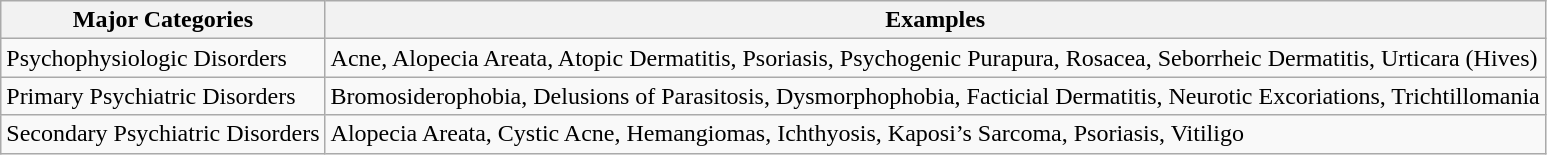<table class="wikitable">
<tr>
<th>Major Categories</th>
<th>Examples</th>
</tr>
<tr>
<td>Psychophysiologic Disorders</td>
<td>Acne, Alopecia Areata, Atopic Dermatitis, Psoriasis, Psychogenic Purapura, Rosacea, Seborrheic Dermatitis, Urticara (Hives)</td>
</tr>
<tr>
<td>Primary Psychiatric Disorders</td>
<td>Bromosiderophobia, Delusions of Parasitosis, Dysmorphophobia, Facticial Dermatitis, Neurotic Excoriations, Trichtillomania</td>
</tr>
<tr>
<td>Secondary Psychiatric Disorders</td>
<td>Alopecia Areata, Cystic Acne, Hemangiomas, Ichthyosis, Kaposi’s Sarcoma, Psoriasis, Vitiligo</td>
</tr>
</table>
